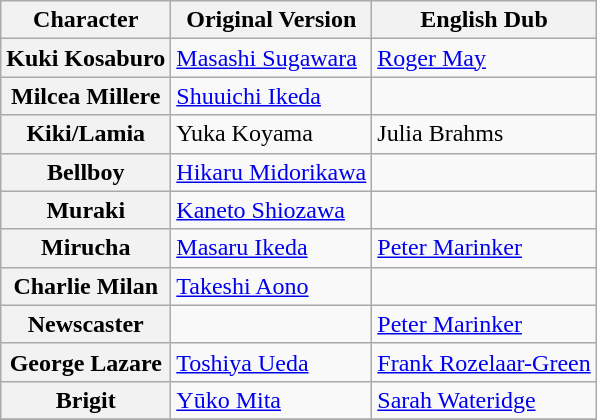<table class="wikitable">
<tr>
<th>Character</th>
<th>Original Version</th>
<th>English Dub</th>
</tr>
<tr>
<th>Kuki Kosaburo</th>
<td><a href='#'>Masashi Sugawara</a></td>
<td><a href='#'>Roger May</a></td>
</tr>
<tr>
<th>Milcea Millere</th>
<td><a href='#'>Shuuichi Ikeda</a></td>
<td></td>
</tr>
<tr>
<th>Kiki/Lamia</th>
<td>Yuka Koyama</td>
<td>Julia Brahms</td>
</tr>
<tr>
<th>Bellboy</th>
<td><a href='#'>Hikaru Midorikawa</a></td>
<td></td>
</tr>
<tr>
<th>Muraki</th>
<td><a href='#'>Kaneto Shiozawa</a></td>
<td></td>
</tr>
<tr>
<th>Mirucha</th>
<td><a href='#'>Masaru Ikeda</a></td>
<td><a href='#'>Peter Marinker</a></td>
</tr>
<tr>
<th>Charlie Milan</th>
<td><a href='#'>Takeshi Aono</a></td>
<td></td>
</tr>
<tr>
<th>Newscaster</th>
<td></td>
<td><a href='#'>Peter Marinker</a></td>
</tr>
<tr>
<th>George Lazare</th>
<td><a href='#'>Toshiya Ueda</a></td>
<td><a href='#'>Frank Rozelaar-Green</a></td>
</tr>
<tr>
<th>Brigit</th>
<td><a href='#'>Yūko Mita</a></td>
<td><a href='#'>Sarah Wateridge</a></td>
</tr>
<tr>
</tr>
</table>
